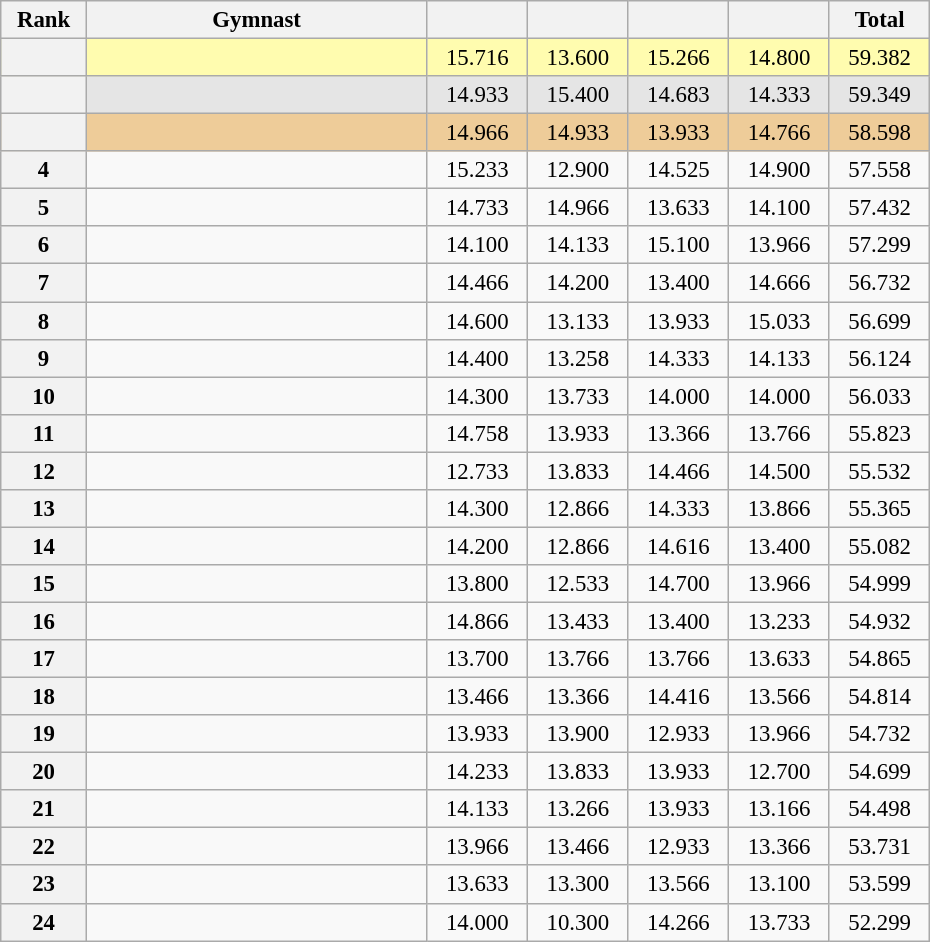<table class="wikitable sortable" style="text-align:center; font-size:95%">
<tr>
<th scope="col" style="width:50px;">Rank</th>
<th scope="col" style="width:220px;">Gymnast</th>
<th scope="col" style="width:60px;"></th>
<th scope="col" style="width:60px;"></th>
<th scope="col" style="width:60px;"></th>
<th scope="col" style="width:60px;"></th>
<th scope="col" style="width:60px;">Total</th>
</tr>
<tr style="background:#fffcaf;">
<th scope=row style="text-align:center"></th>
<td align=left></td>
<td>15.716</td>
<td>13.600</td>
<td>15.266</td>
<td>14.800</td>
<td>59.382</td>
</tr>
<tr style="background:#e5e5e5;">
<th scope=row style="text-align:center"></th>
<td align=left></td>
<td>14.933</td>
<td>15.400</td>
<td>14.683</td>
<td>14.333</td>
<td>59.349</td>
</tr>
<tr style="background:#ec9;">
<th scope=row style="text-align:center"></th>
<td align=left></td>
<td>14.966</td>
<td>14.933</td>
<td>13.933</td>
<td>14.766</td>
<td>58.598</td>
</tr>
<tr>
<th scope=row style="text-align:center">4</th>
<td align=left></td>
<td>15.233</td>
<td>12.900</td>
<td>14.525</td>
<td>14.900</td>
<td>57.558</td>
</tr>
<tr>
<th scope=row style="text-align:center">5</th>
<td align=left></td>
<td>14.733</td>
<td>14.966</td>
<td>13.633</td>
<td>14.100</td>
<td>57.432</td>
</tr>
<tr>
<th scope=row style="text-align:center">6</th>
<td align=left></td>
<td>14.100</td>
<td>14.133</td>
<td>15.100</td>
<td>13.966</td>
<td>57.299</td>
</tr>
<tr>
<th scope=row style="text-align:center">7</th>
<td align=left></td>
<td>14.466</td>
<td>14.200</td>
<td>13.400</td>
<td>14.666</td>
<td>56.732</td>
</tr>
<tr>
<th scope=row style="text-align:center">8</th>
<td align=left></td>
<td>14.600</td>
<td>13.133</td>
<td>13.933</td>
<td>15.033</td>
<td>56.699</td>
</tr>
<tr>
<th scope=row style="text-align:center">9</th>
<td align=left></td>
<td>14.400</td>
<td>13.258</td>
<td>14.333</td>
<td>14.133</td>
<td>56.124</td>
</tr>
<tr>
<th scope=row style="text-align:center">10</th>
<td align=left></td>
<td>14.300</td>
<td>13.733</td>
<td>14.000</td>
<td>14.000</td>
<td>56.033</td>
</tr>
<tr>
<th scope=row style="text-align:center">11</th>
<td align=left></td>
<td>14.758</td>
<td>13.933</td>
<td>13.366</td>
<td>13.766</td>
<td>55.823</td>
</tr>
<tr>
<th scope=row style="text-align:center">12</th>
<td align=left></td>
<td>12.733</td>
<td>13.833</td>
<td>14.466</td>
<td>14.500</td>
<td>55.532</td>
</tr>
<tr>
<th scope=row style="text-align:center">13</th>
<td align=left></td>
<td>14.300</td>
<td>12.866</td>
<td>14.333</td>
<td>13.866</td>
<td>55.365</td>
</tr>
<tr>
<th scope=row style="text-align:center">14</th>
<td align=left></td>
<td>14.200</td>
<td>12.866</td>
<td>14.616</td>
<td>13.400</td>
<td>55.082</td>
</tr>
<tr>
<th scope=row style="text-align:center">15</th>
<td align=left></td>
<td>13.800</td>
<td>12.533</td>
<td>14.700</td>
<td>13.966</td>
<td>54.999</td>
</tr>
<tr>
<th scope=row style="text-align:center">16</th>
<td align=left></td>
<td>14.866</td>
<td>13.433</td>
<td>13.400</td>
<td>13.233</td>
<td>54.932</td>
</tr>
<tr>
<th scope=row style="text-align:center">17</th>
<td align=left></td>
<td>13.700</td>
<td>13.766</td>
<td>13.766</td>
<td>13.633</td>
<td>54.865</td>
</tr>
<tr>
<th scope=row style="text-align:center">18</th>
<td align=left></td>
<td>13.466</td>
<td>13.366</td>
<td>14.416</td>
<td>13.566</td>
<td>54.814</td>
</tr>
<tr>
<th scope=row style="text-align:center">19</th>
<td align=left></td>
<td>13.933</td>
<td>13.900</td>
<td>12.933</td>
<td>13.966</td>
<td>54.732</td>
</tr>
<tr>
<th scope=row style="text-align:center">20</th>
<td align=left></td>
<td>14.233</td>
<td>13.833</td>
<td>13.933</td>
<td>12.700</td>
<td>54.699</td>
</tr>
<tr>
<th scope=row style="text-align:center">21</th>
<td align=left></td>
<td>14.133</td>
<td>13.266</td>
<td>13.933</td>
<td>13.166</td>
<td>54.498</td>
</tr>
<tr>
<th scope=row style="text-align:center">22</th>
<td align=left></td>
<td>13.966</td>
<td>13.466</td>
<td>12.933</td>
<td>13.366</td>
<td>53.731</td>
</tr>
<tr>
<th scope=row style="text-align:center">23</th>
<td align=left></td>
<td>13.633</td>
<td>13.300</td>
<td>13.566</td>
<td>13.100</td>
<td>53.599</td>
</tr>
<tr>
<th scope=row style="text-align:center">24</th>
<td align=left></td>
<td>14.000</td>
<td>10.300</td>
<td>14.266</td>
<td>13.733</td>
<td>52.299</td>
</tr>
</table>
